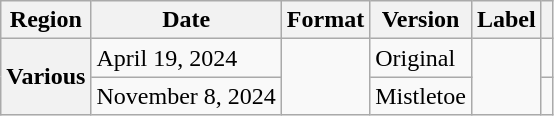<table class="wikitable plainrowheaders">
<tr>
<th scope="col">Region</th>
<th scope="col">Date</th>
<th scope="col">Format</th>
<th scope="col">Version</th>
<th scope="col">Label</th>
<th scope="col"></th>
</tr>
<tr>
<th rowspan="2" scope="row">Various</th>
<td rowspan="1">April 19, 2024</td>
<td rowspan="2"></td>
<td rowspan="1">Original</td>
<td rowspan="2"></td>
<td></td>
</tr>
<tr>
<td>November 8, 2024</td>
<td>Mistletoe</td>
<td></td>
</tr>
</table>
